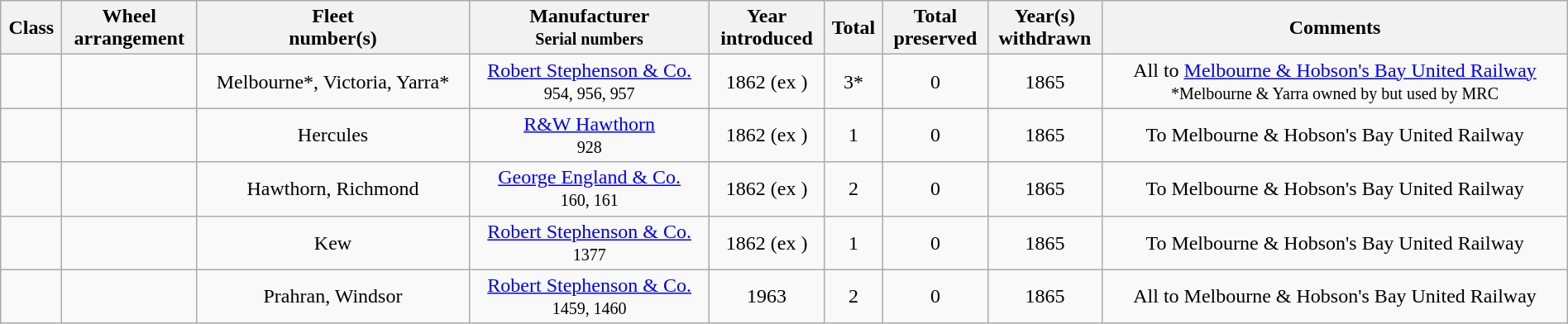<table class="wikitable" style="text-align:center; width: 100%">
<tr>
<th>Class</th>
<th>Wheel<br>arrangement</th>
<th>Fleet<br>number(s)</th>
<th>Manufacturer<br><small>Serial numbers</small></th>
<th>Year<br>introduced</th>
<th>Total</th>
<th>Total<br>preserved</th>
<th>Year(s)<br>withdrawn</th>
<th>Comments</th>
</tr>
<tr>
<td><a href='#'> </a></td>
<td></td>
<td>Melbourne*, Victoria, Yarra*</td>
<td><a href='#'>Robert Stephenson & Co.</a><br><small>954, 956, 957</small></td>
<td>1862 (ex )</td>
<td>3*</td>
<td>0</td>
<td>1865</td>
<td>All to <a href='#'>Melbourne & Hobson's Bay United Railway</a><br><small>*Melbourne & Yarra owned by <a href='#'></a> but used by MRC</small></td>
</tr>
<tr>
<td><a href='#'> </a></td>
<td></td>
<td>Hercules</td>
<td><a href='#'>R&W Hawthorn</a><br><small>928</small></td>
<td>1862 (ex )</td>
<td>1</td>
<td>0</td>
<td>1865</td>
<td>To Melbourne & Hobson's Bay United Railway</td>
</tr>
<tr>
<td><a href='#'> </a></td>
<td></td>
<td>Hawthorn, Richmond</td>
<td><a href='#'>George England & Co.</a><br><small>160, 161</small></td>
<td>1862 (ex )</td>
<td>2</td>
<td>0</td>
<td>1865</td>
<td>To Melbourne & Hobson's Bay United Railway</td>
</tr>
<tr>
<td><a href='#'> </a></td>
<td></td>
<td>Kew</td>
<td><a href='#'>Robert Stephenson & Co.</a><br><small>1377</small></td>
<td>1862 (ex )</td>
<td>1</td>
<td>0</td>
<td>1865</td>
<td>To Melbourne & Hobson's Bay United Railway</td>
</tr>
<tr>
<td><a href='#'> </a></td>
<td></td>
<td>Prahran, Windsor</td>
<td><a href='#'>Robert Stephenson & Co.</a><br><small>1459, 1460</small></td>
<td>1963</td>
<td>2</td>
<td>0</td>
<td>1865</td>
<td>All to Melbourne & Hobson's Bay United Railway</td>
</tr>
</table>
